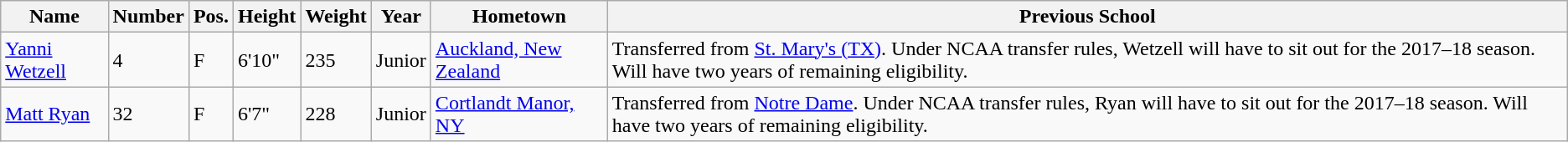<table class="wikitable sortable" border="1">
<tr>
<th>Name</th>
<th>Number</th>
<th>Pos.</th>
<th>Height</th>
<th>Weight</th>
<th>Year</th>
<th>Hometown</th>
<th class="unsortable">Previous School</th>
</tr>
<tr>
<td><a href='#'>Yanni Wetzell</a></td>
<td>4</td>
<td>F</td>
<td>6'10"</td>
<td>235</td>
<td>Junior</td>
<td><a href='#'>Auckland, New Zealand</a></td>
<td>Transferred from <a href='#'>St. Mary's (TX)</a>. Under NCAA transfer rules, Wetzell will have to sit out for the 2017–18 season. Will have two years of remaining eligibility.</td>
</tr>
<tr>
<td><a href='#'>Matt Ryan</a></td>
<td>32</td>
<td>F</td>
<td>6'7"</td>
<td>228</td>
<td>Junior</td>
<td><a href='#'>Cortlandt Manor, NY</a></td>
<td>Transferred from <a href='#'>Notre Dame</a>. Under NCAA transfer rules, Ryan will have to sit out for the 2017–18 season. Will have two years of remaining eligibility.</td>
</tr>
</table>
